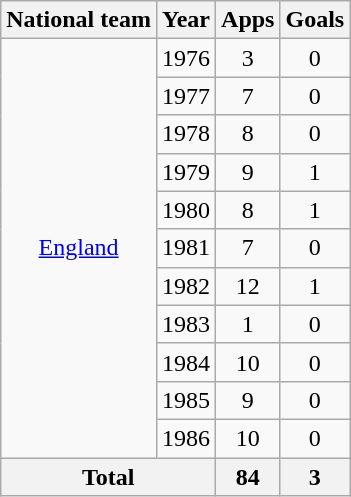<table class="wikitable" style="text-align:center">
<tr>
<th>National team</th>
<th>Year</th>
<th>Apps</th>
<th>Goals</th>
</tr>
<tr>
<td rowspan="11"><a href='#'>England</a></td>
<td>1976</td>
<td>3</td>
<td>0</td>
</tr>
<tr>
<td>1977</td>
<td>7</td>
<td>0</td>
</tr>
<tr>
<td>1978</td>
<td>8</td>
<td>0</td>
</tr>
<tr>
<td>1979</td>
<td>9</td>
<td>1</td>
</tr>
<tr>
<td>1980</td>
<td>8</td>
<td>1</td>
</tr>
<tr>
<td>1981</td>
<td>7</td>
<td>0</td>
</tr>
<tr>
<td>1982</td>
<td>12</td>
<td>1</td>
</tr>
<tr>
<td>1983</td>
<td>1</td>
<td>0</td>
</tr>
<tr>
<td>1984</td>
<td>10</td>
<td>0</td>
</tr>
<tr>
<td>1985</td>
<td>9</td>
<td>0</td>
</tr>
<tr>
<td>1986</td>
<td>10</td>
<td>0</td>
</tr>
<tr>
<th colspan="2">Total</th>
<th>84</th>
<th>3</th>
</tr>
</table>
